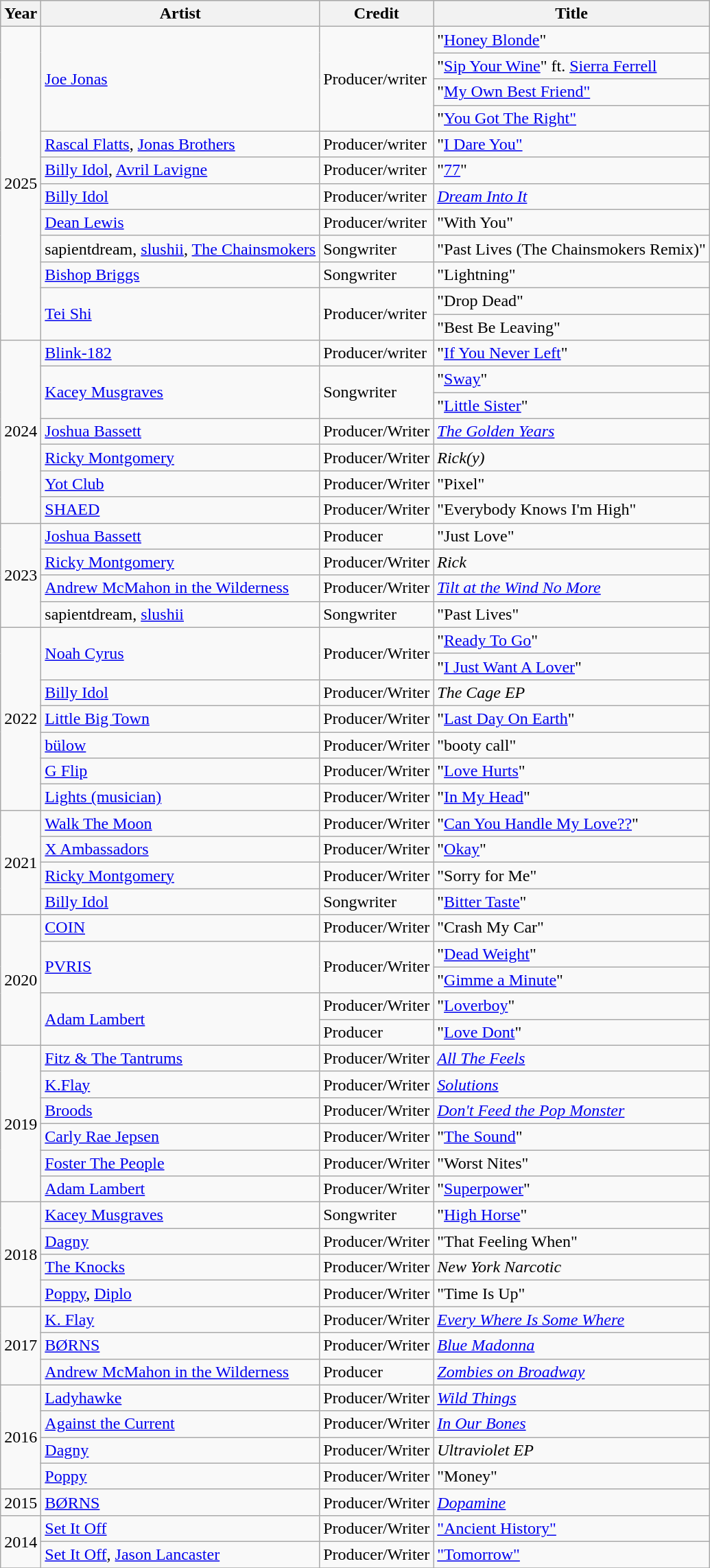<table class="wikitable">
<tr style="background:#ccc;">
<th>Year</th>
<th>Artist</th>
<th>Credit</th>
<th>Title</th>
</tr>
<tr>
<td rowspan="12">2025</td>
<td rowspan="4"><a href='#'>Joe Jonas</a></td>
<td rowspan="4">Producer/writer</td>
<td>"<a href='#'>Honey Blonde</a>"</td>
</tr>
<tr>
<td>"<a href='#'>Sip Your Wine</a>" ft. <a href='#'>Sierra Ferrell</a></td>
</tr>
<tr>
<td>"<a href='#'>My Own Best Friend"</a></td>
</tr>
<tr>
<td>"<a href='#'>You Got The Right"</a></td>
</tr>
<tr>
<td><a href='#'>Rascal Flatts</a>, <a href='#'>Jonas Brothers</a></td>
<td>Producer/writer</td>
<td>"<a href='#'>I Dare You"</a></td>
</tr>
<tr>
<td><a href='#'>Billy Idol</a>, <a href='#'>Avril Lavigne</a></td>
<td>Producer/writer</td>
<td>"<a href='#'>77</a>"</td>
</tr>
<tr>
<td><a href='#'>Billy Idol</a></td>
<td>Producer/writer</td>
<td><em><a href='#'>Dream Into It</a></em></td>
</tr>
<tr>
<td><a href='#'>Dean Lewis</a></td>
<td>Producer/writer</td>
<td>"With You"</td>
</tr>
<tr>
<td>sapientdream, <a href='#'>slushii</a>, <a href='#'>The Chainsmokers</a></td>
<td>Songwriter</td>
<td>"Past Lives (The Chainsmokers Remix)"</td>
</tr>
<tr>
<td><a href='#'>Bishop Briggs</a></td>
<td>Songwriter</td>
<td>"Lightning"</td>
</tr>
<tr>
<td rowspan="2"><a href='#'>Tei Shi</a></td>
<td rowspan="2">Producer/writer</td>
<td>"Drop Dead"</td>
</tr>
<tr>
<td>"Best Be Leaving"</td>
</tr>
<tr>
<td rowspan="7">2024</td>
<td><a href='#'>Blink-182</a></td>
<td>Producer/writer</td>
<td>"<a href='#'>If You Never Left</a>"</td>
</tr>
<tr>
<td rowspan="2"><a href='#'>Kacey Musgraves</a></td>
<td rowspan="2">Songwriter</td>
<td>"<a href='#'>Sway</a>"</td>
</tr>
<tr>
<td>"<a href='#'>Little Sister</a>"</td>
</tr>
<tr>
<td><a href='#'>Joshua Bassett</a></td>
<td>Producer/Writer</td>
<td><em><a href='#'>The Golden Years</a></em></td>
</tr>
<tr>
<td><a href='#'>Ricky Montgomery</a></td>
<td>Producer/Writer</td>
<td><em>Rick(y)</em></td>
</tr>
<tr>
<td><a href='#'>Yot Club</a></td>
<td>Producer/Writer</td>
<td>"Pixel"</td>
</tr>
<tr>
<td><a href='#'>SHAED</a></td>
<td>Producer/Writer</td>
<td>"Everybody Knows I'm High"</td>
</tr>
<tr>
<td rowspan="4">2023</td>
<td><a href='#'>Joshua Bassett</a></td>
<td>Producer</td>
<td>"Just Love"</td>
</tr>
<tr>
<td><a href='#'>Ricky Montgomery</a></td>
<td>Producer/Writer</td>
<td><em>Rick</em></td>
</tr>
<tr>
<td><a href='#'>Andrew McMahon in the Wilderness</a></td>
<td>Producer/Writer</td>
<td><em><a href='#'>Tilt at the Wind No More</a></em></td>
</tr>
<tr>
<td>sapientdream, <a href='#'>slushii</a></td>
<td>Songwriter</td>
<td>"Past Lives"</td>
</tr>
<tr>
<td rowspan="7">2022</td>
<td rowspan="2"><a href='#'>Noah Cyrus</a></td>
<td rowspan="2">Producer/Writer</td>
<td>"<a href='#'>Ready To Go</a>"</td>
</tr>
<tr>
<td>"<a href='#'>I Just Want A Lover</a>"</td>
</tr>
<tr>
<td><a href='#'>Billy Idol</a></td>
<td>Producer/Writer</td>
<td><em>The Cage EP</em></td>
</tr>
<tr>
<td><a href='#'>Little Big Town</a></td>
<td>Producer/Writer</td>
<td>"<a href='#'>Last Day On Earth</a>"</td>
</tr>
<tr>
<td><a href='#'>bülow</a></td>
<td>Producer/Writer</td>
<td>"booty call"</td>
</tr>
<tr>
<td><a href='#'>G Flip</a></td>
<td>Producer/Writer</td>
<td>"<a href='#'>Love Hurts</a>"</td>
</tr>
<tr>
<td><a href='#'>Lights (musician)</a></td>
<td>Producer/Writer</td>
<td>"<a href='#'>In My Head</a>"</td>
</tr>
<tr>
<td rowspan="4">2021</td>
<td><a href='#'>Walk The Moon</a></td>
<td>Producer/Writer</td>
<td>"<a href='#'>Can You Handle My Love??</a>"</td>
</tr>
<tr>
<td><a href='#'>X Ambassadors</a></td>
<td>Producer/Writer</td>
<td>"<a href='#'>Okay</a>"</td>
</tr>
<tr>
<td><a href='#'>Ricky Montgomery</a></td>
<td>Producer/Writer</td>
<td>"Sorry for Me"</td>
</tr>
<tr>
<td><a href='#'>Billy Idol</a></td>
<td>Songwriter</td>
<td>"<a href='#'>Bitter Taste</a>"</td>
</tr>
<tr>
<td rowspan="5">2020</td>
<td><a href='#'>COIN</a></td>
<td>Producer/Writer</td>
<td>"Crash My Car"</td>
</tr>
<tr>
<td rowspan="2"><a href='#'>PVRIS</a></td>
<td rowspan="2">Producer/Writer</td>
<td>"<a href='#'>Dead Weight</a>"</td>
</tr>
<tr>
<td>"<a href='#'>Gimme a Minute</a>"</td>
</tr>
<tr>
<td rowspan="2"><a href='#'>Adam Lambert</a></td>
<td>Producer/Writer</td>
<td>"<a href='#'>Loverboy</a>"</td>
</tr>
<tr>
<td>Producer</td>
<td>"<a href='#'>Love Dont</a>"</td>
</tr>
<tr>
<td rowspan="6">2019</td>
<td><a href='#'>Fitz & The Tantrums</a></td>
<td>Producer/Writer</td>
<td><em><a href='#'>All The Feels</a></em></td>
</tr>
<tr>
<td><a href='#'>K.Flay</a></td>
<td>Producer/Writer</td>
<td><em><a href='#'>Solutions</a></em></td>
</tr>
<tr>
<td><a href='#'>Broods</a></td>
<td>Producer/Writer</td>
<td><em><a href='#'>Don't Feed the Pop Monster</a></em></td>
</tr>
<tr>
<td><a href='#'>Carly Rae Jepsen</a></td>
<td>Producer/Writer</td>
<td>"<a href='#'>The Sound</a>"</td>
</tr>
<tr>
<td><a href='#'>Foster The People</a></td>
<td>Producer/Writer</td>
<td>"Worst Nites"</td>
</tr>
<tr>
<td><a href='#'>Adam Lambert</a></td>
<td>Producer/Writer</td>
<td>"<a href='#'>Superpower</a>"</td>
</tr>
<tr>
<td rowspan="4">2018</td>
<td><a href='#'>Kacey Musgraves</a></td>
<td>Songwriter</td>
<td>"<a href='#'>High Horse</a>" </td>
</tr>
<tr>
<td><a href='#'>Dagny</a></td>
<td>Producer/Writer</td>
<td>"That Feeling When"</td>
</tr>
<tr>
<td><a href='#'>The Knocks</a></td>
<td>Producer/Writer</td>
<td><em>New York Narcotic</em></td>
</tr>
<tr>
<td><a href='#'>Poppy</a>, <a href='#'>Diplo</a></td>
<td>Producer/Writer</td>
<td>"Time Is Up"</td>
</tr>
<tr>
<td rowspan="3">2017</td>
<td><a href='#'>K. Flay</a></td>
<td>Producer/Writer</td>
<td><em><a href='#'>Every Where Is Some Where</a></em></td>
</tr>
<tr>
<td><a href='#'>BØRNS</a></td>
<td>Producer/Writer</td>
<td><em><a href='#'>Blue Madonna</a></em></td>
</tr>
<tr>
<td><a href='#'>Andrew McMahon in the Wilderness</a></td>
<td>Producer</td>
<td><em><a href='#'>Zombies on Broadway</a></em></td>
</tr>
<tr>
<td rowspan="4">2016</td>
<td><a href='#'>Ladyhawke</a></td>
<td>Producer/Writer</td>
<td><em><a href='#'>Wild Things</a></em></td>
</tr>
<tr>
<td><a href='#'>Against the Current</a></td>
<td>Producer/Writer</td>
<td><em><a href='#'>In Our Bones</a></em></td>
</tr>
<tr>
<td><a href='#'>Dagny</a></td>
<td>Producer/Writer</td>
<td><em>Ultraviolet EP</em></td>
</tr>
<tr>
<td><a href='#'>Poppy</a></td>
<td>Producer/Writer</td>
<td>"Money"</td>
</tr>
<tr>
<td rowspan="1">2015</td>
<td><a href='#'>BØRNS</a></td>
<td>Producer/Writer</td>
<td><em><a href='#'>Dopamine</a></em></td>
</tr>
<tr>
<td rowspan="2">2014</td>
<td><a href='#'>Set It Off</a></td>
<td>Producer/Writer</td>
<td><a href='#'>"Ancient History"</a></td>
</tr>
<tr>
<td><a href='#'>Set It Off</a>, <a href='#'>Jason Lancaster</a></td>
<td>Producer/Writer</td>
<td><a href='#'>"Tomorrow"</a></td>
</tr>
<tr>
</tr>
</table>
